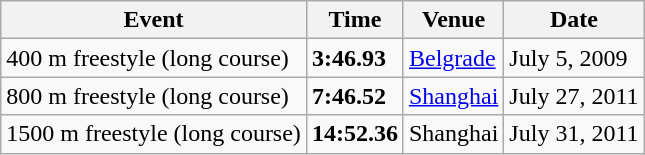<table class="wikitable">
<tr>
<th>Event</th>
<th>Time</th>
<th>Venue</th>
<th>Date</th>
</tr>
<tr>
<td>400 m freestyle (long course)</td>
<td><strong>3:46.93</strong></td>
<td><a href='#'>Belgrade</a></td>
<td>July 5, 2009</td>
</tr>
<tr>
<td>800 m freestyle (long course)</td>
<td><strong>7:46.52</strong></td>
<td><a href='#'>Shanghai</a></td>
<td>July 27, 2011</td>
</tr>
<tr>
<td>1500 m freestyle (long course)</td>
<td><strong>14:52.36</strong></td>
<td>Shanghai</td>
<td>July 31, 2011</td>
</tr>
</table>
